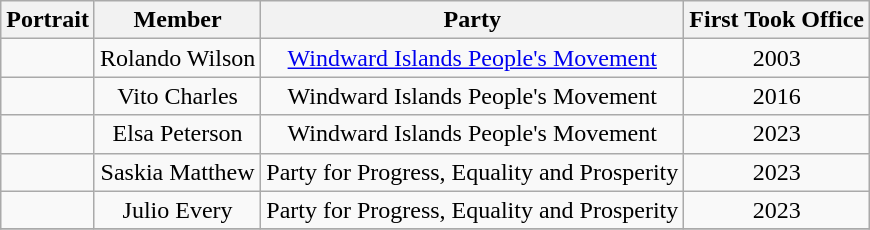<table class="sortable wikitable" style="text-align: center;">
<tr>
<th>Portrait</th>
<th>Member</th>
<th>Party</th>
<th>First Took Office</th>
</tr>
<tr>
<td style="text-align: center;"></td>
<td>Rolando Wilson</td>
<td><a href='#'>Windward Islands People's Movement</a></td>
<td>2003</td>
</tr>
<tr>
<td style="text-align: center;"></td>
<td>Vito Charles</td>
<td>Windward Islands People's Movement</td>
<td>2016</td>
</tr>
<tr>
<td style="text-align: center;"></td>
<td>Elsa Peterson</td>
<td>Windward Islands People's Movement</td>
<td>2023</td>
</tr>
<tr>
<td style="text-align: center;"></td>
<td>Saskia Matthew</td>
<td>Party for Progress, Equality and Prosperity</td>
<td>2023</td>
</tr>
<tr>
<td style="text-align: center;"></td>
<td>Julio Every</td>
<td>Party for Progress, Equality and Prosperity</td>
<td>2023</td>
</tr>
<tr>
</tr>
</table>
